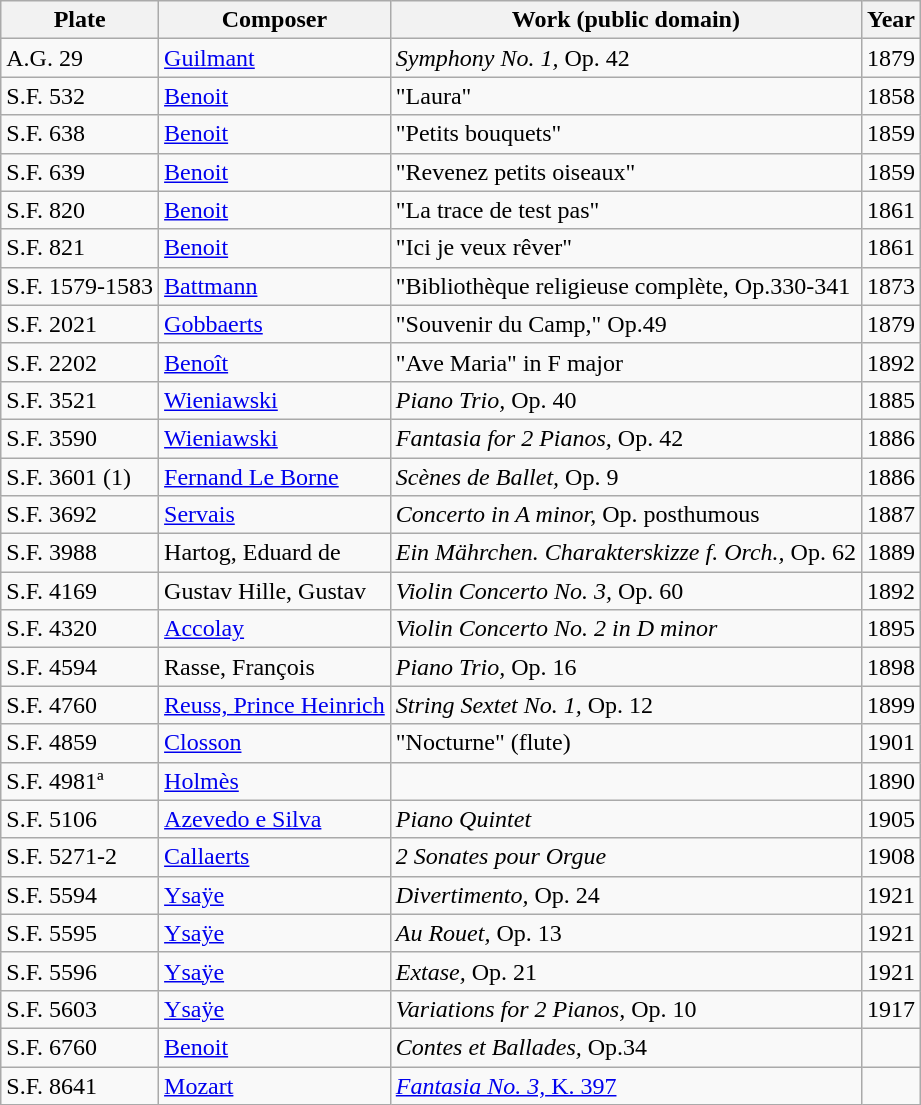<table style="border:1px solid gray" class="wikitable sortable">
<tr>
<th>Plate</th>
<th>Composer</th>
<th>Work (public domain)</th>
<th>Year</th>
</tr>
<tr>
<td>A.G. 29</td>
<td><a href='#'>Guilmant</a></td>
<td><em>Symphony No. 1,</em> Op. 42</td>
<td>1879</td>
</tr>
<tr>
<td>S.F. 532</td>
<td><a href='#'>Benoit</a></td>
<td>"Laura"</td>
<td>1858</td>
</tr>
<tr>
<td>S.F. 638</td>
<td><a href='#'>Benoit</a></td>
<td>"Petits bouquets"</td>
<td>1859</td>
</tr>
<tr>
<td>S.F. 639</td>
<td><a href='#'>Benoit</a></td>
<td>"Revenez petits oiseaux"</td>
<td>1859</td>
</tr>
<tr>
<td>S.F. 820</td>
<td><a href='#'>Benoit</a></td>
<td>"La trace de test pas"</td>
<td>1861</td>
</tr>
<tr>
<td>S.F. 821</td>
<td><a href='#'>Benoit</a></td>
<td>"Ici je veux rêver"</td>
<td>1861</td>
</tr>
<tr>
<td>S.F. 1579-1583</td>
<td><a href='#'>Battmann</a></td>
<td>"Bibliothèque religieuse complète, Op.330-341</td>
<td>1873</td>
</tr>
<tr>
<td>S.F. 2021</td>
<td><a href='#'>Gobbaerts</a></td>
<td>"Souvenir du Camp," Op.49</td>
<td>1879</td>
</tr>
<tr>
<td>S.F. 2202</td>
<td><a href='#'>Benoît</a></td>
<td>"Ave Maria" in F major</td>
<td>1892</td>
</tr>
<tr>
<td>S.F. 3521</td>
<td><a href='#'>Wieniawski</a></td>
<td><em>Piano Trio,</em> Op. 40</td>
<td>1885</td>
</tr>
<tr>
<td>S.F. 3590</td>
<td><a href='#'>Wieniawski</a></td>
<td><em>Fantasia for 2 Pianos,</em> Op. 42</td>
<td>1886</td>
</tr>
<tr>
<td>S.F. 3601 (1)</td>
<td><a href='#'>Fernand Le Borne</a></td>
<td><em>Scènes de Ballet,</em> Op. 9</td>
<td>1886</td>
</tr>
<tr>
<td>S.F. 3692</td>
<td><a href='#'>Servais</a></td>
<td><em>Concerto in A minor,</em> Op. posthumous</td>
<td>1887</td>
</tr>
<tr>
<td>S.F. 3988</td>
<td>Hartog, Eduard de</td>
<td><em>Ein Mährchen. Charakterskizze f. Orch.,</em> Op. 62</td>
<td>1889</td>
</tr>
<tr>
<td>S.F. 4169</td>
<td>Gustav Hille, Gustav</td>
<td><em>Violin Concerto No. 3,</em> Op. 60</td>
<td>1892</td>
</tr>
<tr>
<td>S.F. 4320</td>
<td><a href='#'>Accolay</a></td>
<td><em>Violin Concerto No. 2 in D minor</em></td>
<td>1895</td>
</tr>
<tr>
<td>S.F. 4594</td>
<td>Rasse, François</td>
<td><em>Piano Trio,</em> Op. 16</td>
<td>1898</td>
</tr>
<tr>
<td>S.F. 4760</td>
<td><a href='#'>Reuss, Prince Heinrich</a></td>
<td><em>String Sextet No. 1,</em> Op. 12</td>
<td>1899</td>
</tr>
<tr>
<td>S.F. 4859</td>
<td><a href='#'>Closson</a></td>
<td>"Nocturne" (flute)</td>
<td>1901</td>
</tr>
<tr>
<td>S.F. 4981ª</td>
<td><a href='#'>Holmès</a></td>
<td><em></em></td>
<td>1890</td>
</tr>
<tr>
<td>S.F. 5106</td>
<td><a href='#'>Azevedo e Silva</a></td>
<td><em>Piano Quintet</em></td>
<td>1905</td>
</tr>
<tr>
<td>S.F. 5271-2</td>
<td><a href='#'>Callaerts</a></td>
<td><em>2 Sonates pour Orgue</em></td>
<td>1908</td>
</tr>
<tr>
<td>S.F. 5594</td>
<td><a href='#'>Ysaÿe</a></td>
<td><em>Divertimento,</em> Op. 24</td>
<td>1921</td>
</tr>
<tr>
<td>S.F. 5595</td>
<td><a href='#'>Ysaÿe</a></td>
<td><em>Au Rouet,</em> Op. 13</td>
<td>1921</td>
</tr>
<tr>
<td>S.F. 5596</td>
<td><a href='#'>Ysaÿe</a></td>
<td><em>Extase,</em> Op. 21</td>
<td>1921</td>
</tr>
<tr>
<td>S.F. 5603</td>
<td><a href='#'>Ysaÿe</a></td>
<td><em>Variations for 2 Pianos,</em> Op. 10</td>
<td>1917</td>
</tr>
<tr>
<td>S.F. 6760</td>
<td><a href='#'>Benoit</a></td>
<td><em>Contes et Ballades,</em> Op.34</td>
<td></td>
</tr>
<tr>
<td>S.F. 8641</td>
<td><a href='#'>Mozart</a></td>
<td><a href='#'><em>Fantasia No. 3,</em> K. 397</a></td>
<td></td>
</tr>
</table>
